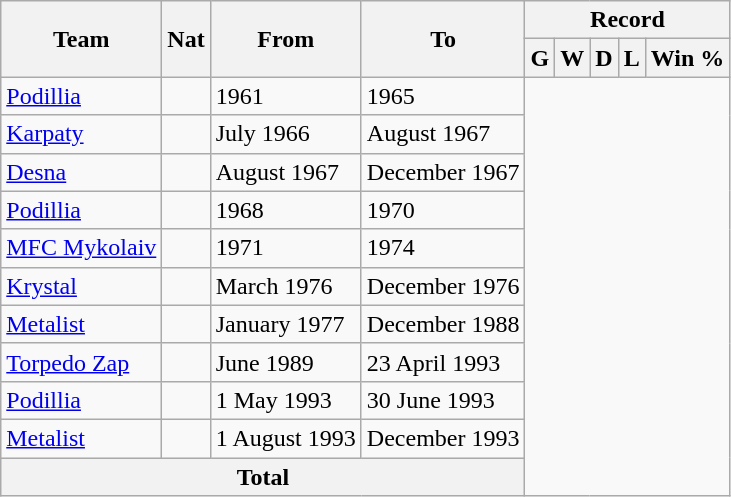<table class=wikitable style="text-align: center">
<tr>
<th rowspan=2>Team</th>
<th rowspan=2>Nat</th>
<th rowspan=2>From</th>
<th rowspan=2>To</th>
<th colspan=9>Record</th>
</tr>
<tr>
<th>G</th>
<th>W</th>
<th>D</th>
<th>L</th>
<th>Win %</th>
</tr>
<tr>
<td align=left><a href='#'>Podillia</a></td>
<td></td>
<td align=left>1961</td>
<td align=left>1965<br></td>
</tr>
<tr>
<td align=left><a href='#'>Karpaty</a></td>
<td></td>
<td align=left>July 1966</td>
<td align=left>August 1967 <br></td>
</tr>
<tr>
<td align=left><a href='#'>Desna</a></td>
<td></td>
<td align=left>August 1967</td>
<td align=left>December 1967 <br></td>
</tr>
<tr>
<td align=left><a href='#'>Podillia</a></td>
<td></td>
<td align=left>1968</td>
<td align=left>1970<br></td>
</tr>
<tr>
<td align=left><a href='#'>MFC Mykolaiv</a></td>
<td></td>
<td align=left>1971</td>
<td align=left>1974<br></td>
</tr>
<tr>
<td align=left><a href='#'>Krystal</a></td>
<td></td>
<td align=left>March 1976 </td>
<td align=left>December 1976<br></td>
</tr>
<tr>
<td align=left><a href='#'>Metalist</a></td>
<td></td>
<td align=left>January 1977</td>
<td align=left>December 1988<br></td>
</tr>
<tr>
<td align=left><a href='#'>Torpedo Zap</a></td>
<td></td>
<td align=left>June 1989</td>
<td align=left>23 April 1993 <br></td>
</tr>
<tr>
<td align=left><a href='#'>Podillia</a></td>
<td></td>
<td align=left>1 May 1993</td>
<td align=left>30 June 1993<br></td>
</tr>
<tr>
<td align=left><a href='#'>Metalist</a></td>
<td></td>
<td align=left>1 August 1993</td>
<td align=left>December 1993<br></td>
</tr>
<tr>
<th colspan=4>Total<br></th>
</tr>
</table>
